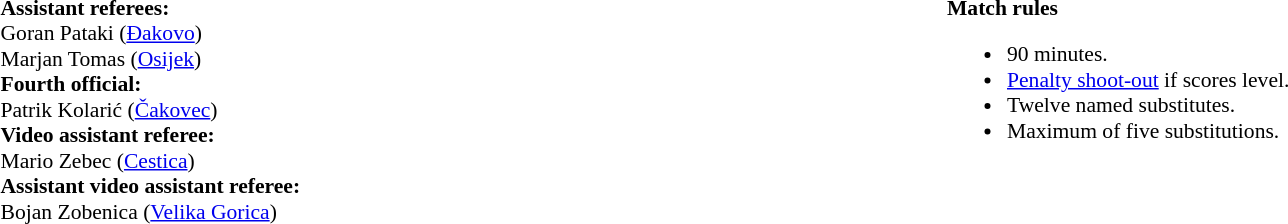<table style="width:100%; font-size:90%;">
<tr>
<td style="width:50%; vertical-align:top;"><br><strong>Assistant referees:</strong> 
<br>Goran Pataki (<a href='#'>Đakovo</a>)
<br>Marjan Tomas (<a href='#'>Osijek</a>)
<br><strong>Fourth official:</strong>
<br>Patrik Kolarić (<a href='#'>Čakovec</a>)
<br><strong>Video assistant referee:</strong>
<br>Mario Zebec (<a href='#'>Cestica</a>)
<br><strong>Assistant video assistant referee:</strong>
<br>Bojan Zobenica (<a href='#'>Velika Gorica</a>)</td>
<td style="width:60%; vertical-align:top;"><br><strong>Match rules</strong><ul><li>90 minutes.</li><li><a href='#'>Penalty shoot-out</a> if scores level.</li><li>Twelve named substitutes.</li><li>Maximum of five substitutions.</li></ul></td>
</tr>
</table>
